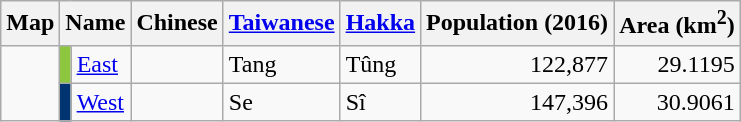<table class=wikitable>
<tr>
<th>Map</th>
<th colspan=2>Name</th>
<th>Chinese</th>
<th><a href='#'>Taiwanese</a></th>
<th><a href='#'>Hakka</a></th>
<th>Population (2016)</th>
<th>Area (km<sup>2</sup>)</th>
</tr>
<tr>
<td rowspan=7></td>
<td bgcolor=8DC63F></td>
<td><a href='#'>East</a></td>
<td></td>
<td>Tang</td>
<td>Tûng</td>
<td align=right>122,877</td>
<td align=right>29.1195</td>
</tr>
<tr>
<td bgcolor=003471></td>
<td><a href='#'>West</a></td>
<td></td>
<td>Se</td>
<td>Sî</td>
<td align=right>147,396</td>
<td align=right>30.9061</td>
</tr>
</table>
